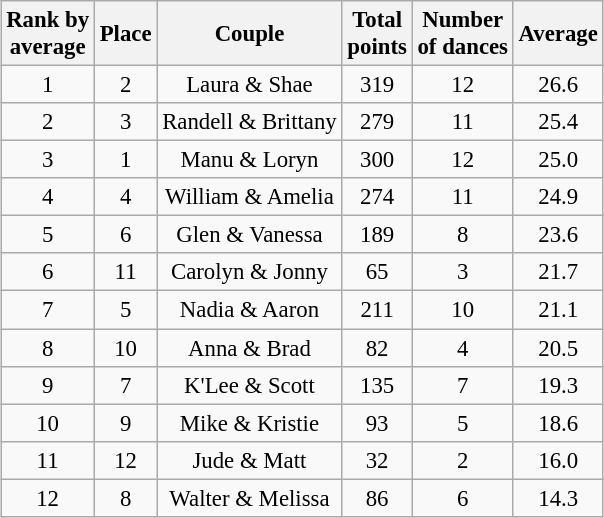<table class="wikitable sortable" style="margin:auto; text-align:center; font-size:95%;">
<tr>
<th>Rank by<br>average</th>
<th>Place</th>
<th>Couple</th>
<th>Total<br>points</th>
<th>Number<br>of dances</th>
<th>Average</th>
</tr>
<tr>
<td>1</td>
<td>2</td>
<td>Laura & Shae</td>
<td>319</td>
<td>12</td>
<td>26.6</td>
</tr>
<tr>
<td>2</td>
<td>3</td>
<td>Randell & Brittany</td>
<td>279</td>
<td>11</td>
<td>25.4</td>
</tr>
<tr>
<td>3</td>
<td>1</td>
<td>Manu & Loryn</td>
<td>300</td>
<td>12</td>
<td>25.0</td>
</tr>
<tr>
<td>4</td>
<td>4</td>
<td>William & Amelia</td>
<td>274</td>
<td>11</td>
<td>24.9</td>
</tr>
<tr>
<td>5</td>
<td>6</td>
<td>Glen & Vanessa</td>
<td>189</td>
<td>8</td>
<td>23.6</td>
</tr>
<tr>
<td>6</td>
<td>11</td>
<td>Carolyn & Jonny</td>
<td>65</td>
<td>3</td>
<td>21.7</td>
</tr>
<tr>
<td>7</td>
<td>5</td>
<td>Nadia & Aaron</td>
<td>211</td>
<td>10</td>
<td>21.1</td>
</tr>
<tr>
<td>8</td>
<td>10</td>
<td>Anna & Brad</td>
<td>82</td>
<td>4</td>
<td>20.5</td>
</tr>
<tr>
<td>9</td>
<td>7</td>
<td>K'Lee & Scott</td>
<td>135</td>
<td>7</td>
<td>19.3</td>
</tr>
<tr>
<td>10</td>
<td>9</td>
<td>Mike & Kristie</td>
<td>93</td>
<td>5</td>
<td>18.6</td>
</tr>
<tr>
<td>11</td>
<td>12</td>
<td>Jude & Matt</td>
<td>32</td>
<td>2</td>
<td>16.0</td>
</tr>
<tr>
<td>12</td>
<td>8</td>
<td>Walter & Melissa</td>
<td>86</td>
<td>6</td>
<td>14.3</td>
</tr>
</table>
